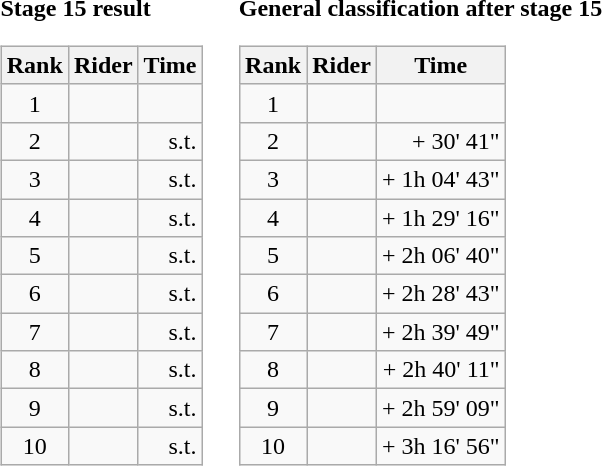<table>
<tr>
<td><strong>Stage 15 result</strong><br><table class="wikitable">
<tr>
<th scope="col">Rank</th>
<th scope="col">Rider</th>
<th scope="col">Time</th>
</tr>
<tr>
<td style="text-align:center;">1</td>
<td></td>
<td style="text-align:right;"></td>
</tr>
<tr>
<td style="text-align:center;">2</td>
<td></td>
<td style="text-align:right;">s.t.</td>
</tr>
<tr>
<td style="text-align:center;">3</td>
<td></td>
<td style="text-align:right;">s.t.</td>
</tr>
<tr>
<td style="text-align:center;">4</td>
<td></td>
<td style="text-align:right;">s.t.</td>
</tr>
<tr>
<td style="text-align:center;">5</td>
<td></td>
<td style="text-align:right;">s.t.</td>
</tr>
<tr>
<td style="text-align:center;">6</td>
<td></td>
<td style="text-align:right;">s.t.</td>
</tr>
<tr>
<td style="text-align:center;">7</td>
<td></td>
<td style="text-align:right;">s.t.</td>
</tr>
<tr>
<td style="text-align:center;">8</td>
<td></td>
<td style="text-align:right;">s.t.</td>
</tr>
<tr>
<td style="text-align:center;">9</td>
<td></td>
<td style="text-align:right;">s.t.</td>
</tr>
<tr>
<td style="text-align:center;">10</td>
<td></td>
<td style="text-align:right;">s.t.</td>
</tr>
</table>
</td>
<td></td>
<td><strong>General classification after stage 15</strong><br><table class="wikitable">
<tr>
<th scope="col">Rank</th>
<th scope="col">Rider</th>
<th scope="col">Time</th>
</tr>
<tr>
<td style="text-align:center;">1</td>
<td></td>
<td style="text-align:right;"></td>
</tr>
<tr>
<td style="text-align:center;">2</td>
<td></td>
<td style="text-align:right;">+ 30' 41"</td>
</tr>
<tr>
<td style="text-align:center;">3</td>
<td></td>
<td style="text-align:right;">+ 1h 04' 43"</td>
</tr>
<tr>
<td style="text-align:center;">4</td>
<td></td>
<td style="text-align:right;">+ 1h 29' 16"</td>
</tr>
<tr>
<td style="text-align:center;">5</td>
<td></td>
<td style="text-align:right;">+ 2h 06' 40"</td>
</tr>
<tr>
<td style="text-align:center;">6</td>
<td></td>
<td style="text-align:right;">+ 2h 28' 43"</td>
</tr>
<tr>
<td style="text-align:center;">7</td>
<td></td>
<td style="text-align:right;">+ 2h 39' 49"</td>
</tr>
<tr>
<td style="text-align:center;">8</td>
<td></td>
<td style="text-align:right;">+ 2h 40' 11"</td>
</tr>
<tr>
<td style="text-align:center;">9</td>
<td></td>
<td style="text-align:right;">+ 2h 59' 09"</td>
</tr>
<tr>
<td style="text-align:center;">10</td>
<td></td>
<td style="text-align:right;">+ 3h 16' 56"</td>
</tr>
</table>
</td>
</tr>
</table>
